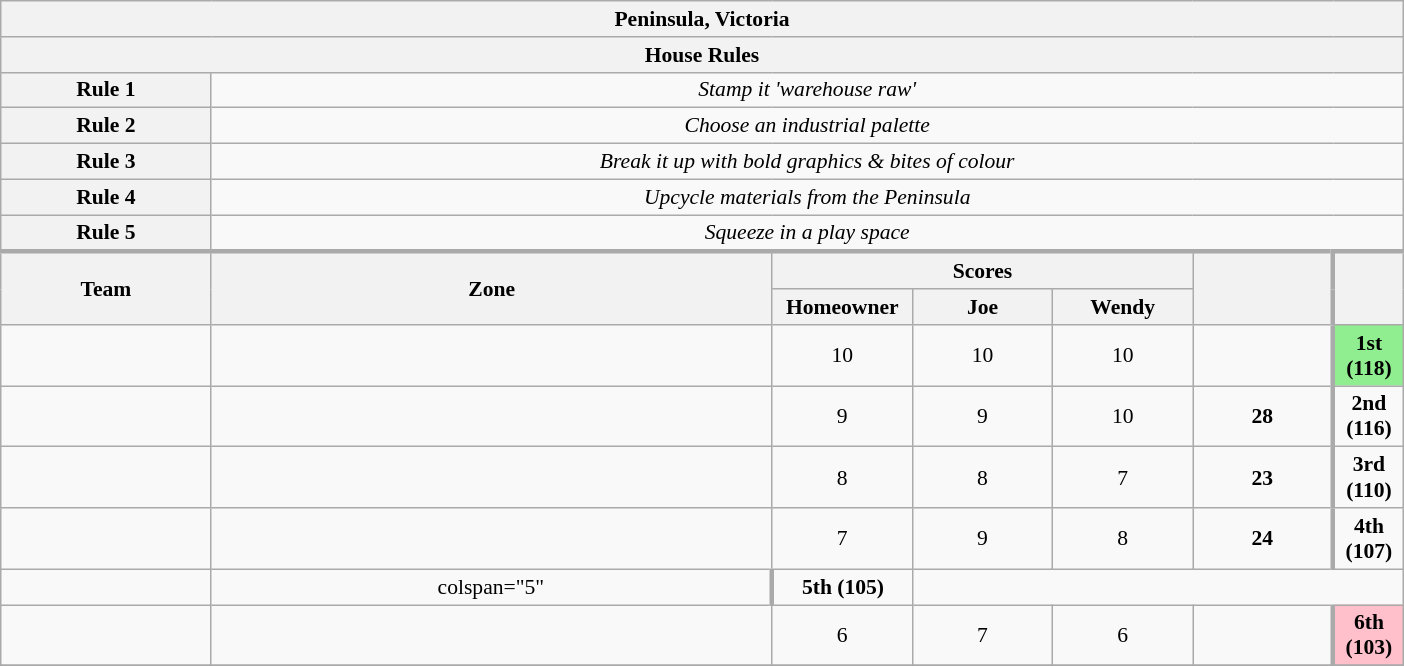<table class="wikitable plainrowheaders" style="text-align:center; font-size:90%; width:65em;">
<tr>
<th colspan="7" >Peninsula, Victoria</th>
</tr>
<tr>
<th colspan="7">House Rules</th>
</tr>
<tr>
<th>Rule 1</th>
<td colspan="6"><em>Stamp it 'warehouse raw' </em></td>
</tr>
<tr>
<th>Rule 2</th>
<td colspan="6"><em>Choose an industrial palette</em></td>
</tr>
<tr>
<th>Rule 3</th>
<td colspan="6"><em>Break it up with bold graphics & bites of colour</em></td>
</tr>
<tr>
<th>Rule 4</th>
<td colspan="6"><em>Upcycle materials from the Peninsula</em></td>
</tr>
<tr>
<th>Rule 5</th>
<td colspan="6"><em>Squeeze in a play space</em></td>
</tr>
<tr style="border-top:3px solid #aaa;">
<th rowspan="2">Team</th>
<th rowspan="2" style="width:40%;">Zone</th>
<th colspan="3" style="width:40%;">Scores</th>
<th rowspan="2" style="width:10%;"></th>
<th rowspan="2" style="width:10%; border-left:3px solid #aaa;"></th>
</tr>
<tr>
<th style="width:10%;">Homeowner</th>
<th style="width:10%;">Joe</th>
<th style="width:10%;">Wendy</th>
</tr>
<tr>
<td style="width:15%;"></td>
<td></td>
<td>10</td>
<td>10</td>
<td>10</td>
<td></td>
<td style="border-left:3px solid #aaa;"bgcolor="lightgreen"><strong>1st (118)</strong></td>
</tr>
<tr>
<td style="width:15%;"></td>
<td></td>
<td>9</td>
<td>9</td>
<td>10</td>
<td><strong>28</strong></td>
<td style="border-left:3px solid #aaa;"><strong>2nd (116)</strong></td>
</tr>
<tr>
<td style="width:15%;"></td>
<td></td>
<td>8</td>
<td>8</td>
<td>7</td>
<td><strong>23</strong></td>
<td style="border-left:3px solid #aaa;"><strong>3rd (110)</strong></td>
</tr>
<tr>
<td style="width:15%;"></td>
<td></td>
<td>7</td>
<td>9</td>
<td>8</td>
<td><strong>24</strong></td>
<td style="border-left:3px solid #aaa;"><strong>4th (107)</strong></td>
</tr>
<tr>
<td style="width:15%;"></td>
<td>colspan="5" </td>
<td style="border-left:3px solid #aaa;"><strong>5th (105)</strong></td>
</tr>
<tr>
<td style="width:15%;"></td>
<td></td>
<td>6</td>
<td>7</td>
<td>6</td>
<td></td>
<td style="border-left:3px solid #aaa;"bgcolor="pink"><strong>6th (103)</strong></td>
</tr>
<tr>
</tr>
</table>
